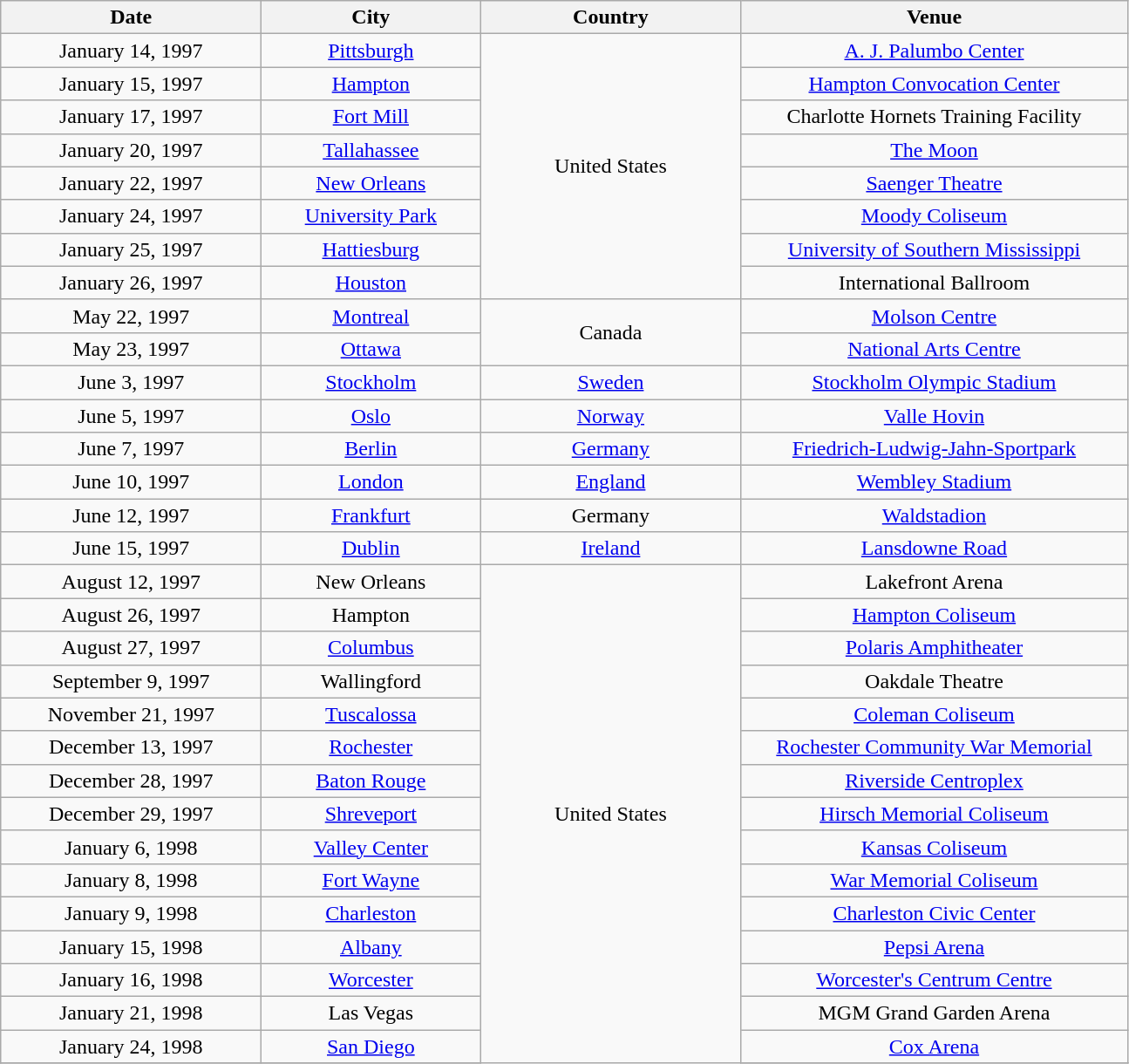<table class="wikitable" style="text-align:center;">
<tr>
<th scope="col" style="width:12em;">Date</th>
<th scope="col" style="width:10em;">City</th>
<th scope="col" style="width:12em;">Country</th>
<th scope="col" style="width:18em;">Venue</th>
</tr>
<tr>
<td>January 14, 1997</td>
<td><a href='#'>Pittsburgh</a></td>
<td rowspan="8">United States</td>
<td><a href='#'>A. J. Palumbo Center</a></td>
</tr>
<tr>
<td>January 15, 1997</td>
<td><a href='#'>Hampton</a></td>
<td><a href='#'>Hampton Convocation Center</a></td>
</tr>
<tr>
<td>January 17, 1997</td>
<td><a href='#'>Fort Mill</a></td>
<td>Charlotte Hornets Training Facility</td>
</tr>
<tr>
<td>January 20, 1997</td>
<td><a href='#'>Tallahassee</a></td>
<td><a href='#'>The Moon</a></td>
</tr>
<tr>
<td>January 22, 1997</td>
<td><a href='#'>New Orleans</a></td>
<td><a href='#'>Saenger Theatre</a></td>
</tr>
<tr>
<td>January 24, 1997</td>
<td><a href='#'>University Park</a></td>
<td><a href='#'>Moody Coliseum</a></td>
</tr>
<tr>
<td>January 25, 1997</td>
<td><a href='#'>Hattiesburg</a></td>
<td><a href='#'>University of Southern Mississippi</a></td>
</tr>
<tr>
<td>January 26, 1997</td>
<td><a href='#'>Houston</a></td>
<td>International Ballroom</td>
</tr>
<tr>
<td>May 22, 1997</td>
<td><a href='#'>Montreal</a></td>
<td rowspan="2">Canada</td>
<td><a href='#'>Molson Centre</a></td>
</tr>
<tr>
<td>May 23, 1997</td>
<td><a href='#'>Ottawa</a></td>
<td><a href='#'>National Arts Centre</a></td>
</tr>
<tr>
<td>June 3, 1997</td>
<td><a href='#'>Stockholm</a></td>
<td><a href='#'>Sweden</a></td>
<td><a href='#'>Stockholm Olympic Stadium</a></td>
</tr>
<tr>
<td>June 5, 1997</td>
<td><a href='#'>Oslo</a></td>
<td><a href='#'>Norway</a></td>
<td><a href='#'>Valle Hovin</a></td>
</tr>
<tr>
<td>June 7, 1997</td>
<td><a href='#'>Berlin</a></td>
<td><a href='#'>Germany</a></td>
<td><a href='#'>Friedrich-Ludwig-Jahn-Sportpark</a></td>
</tr>
<tr>
<td>June 10, 1997</td>
<td><a href='#'>London</a></td>
<td><a href='#'>England</a></td>
<td><a href='#'>Wembley Stadium</a></td>
</tr>
<tr>
<td>June 12, 1997</td>
<td><a href='#'>Frankfurt</a></td>
<td>Germany</td>
<td><a href='#'>Waldstadion</a></td>
</tr>
<tr>
<td>June 15, 1997</td>
<td><a href='#'>Dublin</a></td>
<td><a href='#'>Ireland</a></td>
<td><a href='#'>Lansdowne Road</a></td>
</tr>
<tr>
<td>August 12, 1997</td>
<td>New Orleans</td>
<td rowspan="16">United States</td>
<td>Lakefront Arena</td>
</tr>
<tr>
<td>August 26, 1997</td>
<td>Hampton</td>
<td><a href='#'>Hampton Coliseum</a></td>
</tr>
<tr>
<td>August 27, 1997</td>
<td><a href='#'>Columbus</a></td>
<td><a href='#'>Polaris Amphitheater</a></td>
</tr>
<tr>
<td>September 9, 1997</td>
<td>Wallingford</td>
<td>Oakdale Theatre</td>
</tr>
<tr>
<td>November 21, 1997</td>
<td><a href='#'>Tuscalossa</a></td>
<td><a href='#'>Coleman Coliseum</a></td>
</tr>
<tr>
<td>December 13, 1997</td>
<td><a href='#'>Rochester</a></td>
<td><a href='#'>Rochester Community War Memorial</a></td>
</tr>
<tr>
<td>December 28, 1997</td>
<td><a href='#'>Baton Rouge</a></td>
<td><a href='#'>Riverside Centroplex</a></td>
</tr>
<tr>
<td>December 29, 1997</td>
<td><a href='#'>Shreveport</a></td>
<td><a href='#'>Hirsch Memorial Coliseum</a></td>
</tr>
<tr>
<td>January 6, 1998</td>
<td><a href='#'>Valley Center</a></td>
<td><a href='#'>Kansas Coliseum</a></td>
</tr>
<tr>
<td>January 8, 1998</td>
<td><a href='#'>Fort Wayne</a></td>
<td><a href='#'>War Memorial Coliseum</a></td>
</tr>
<tr>
<td>January 9, 1998</td>
<td><a href='#'>Charleston</a></td>
<td><a href='#'>Charleston Civic Center</a></td>
</tr>
<tr>
<td>January 15, 1998</td>
<td><a href='#'>Albany</a></td>
<td><a href='#'>Pepsi Arena</a></td>
</tr>
<tr>
<td>January 16, 1998</td>
<td><a href='#'>Worcester</a></td>
<td><a href='#'>Worcester's Centrum Centre</a></td>
</tr>
<tr>
<td>January 21, 1998</td>
<td>Las Vegas</td>
<td>MGM Grand Garden Arena</td>
</tr>
<tr>
<td>January 24, 1998</td>
<td><a href='#'>San Diego</a></td>
<td><a href='#'>Cox Arena</a></td>
</tr>
<tr>
</tr>
</table>
